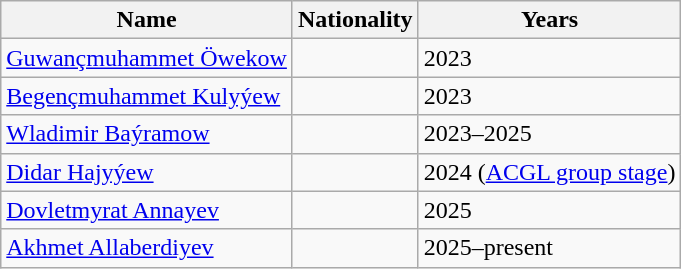<table class="wikitable" style="text-align: center">
<tr>
<th>Name</th>
<th>Nationality</th>
<th>Years</th>
</tr>
<tr>
<td align=left><a href='#'>Guwançmuhammet Öwekow</a></td>
<td></td>
<td align=left>2023</td>
</tr>
<tr>
<td align=left><a href='#'>Begençmuhammet Kulyýew</a></td>
<td></td>
<td align=left>2023</td>
</tr>
<tr>
<td align=left><a href='#'>Wladimir Baýramow</a></td>
<td></td>
<td align=left>2023–2025</td>
</tr>
<tr>
<td align=left><a href='#'>Didar Hajyýew</a></td>
<td></td>
<td align=left>2024 (<a href='#'>ACGL group stage</a>)</td>
</tr>
<tr>
<td align=left><a href='#'>Dovletmyrat Annayev</a></td>
<td></td>
<td align=left>2025</td>
</tr>
<tr>
<td align=left><a href='#'>Akhmet Allaberdiyev</a></td>
<td></td>
<td align=left>2025–present</td>
</tr>
</table>
